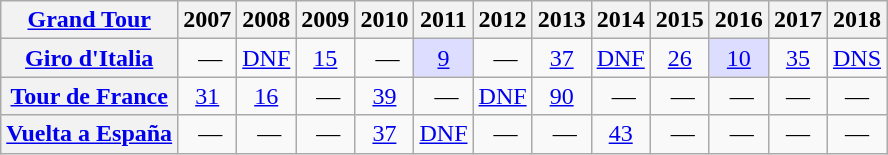<table class="wikitable plainrowheaders">
<tr>
<th scope="col"><a href='#'>Grand Tour</a></th>
<th scope="col">2007</th>
<th scope="col">2008</th>
<th scope="col">2009</th>
<th scope="col">2010</th>
<th scope="col">2011</th>
<th scope="col">2012</th>
<th scope="col">2013</th>
<th scope="col">2014</th>
<th scope="col">2015</th>
<th scope="col">2016</th>
<th scope="col">2017</th>
<th scope="col">2018</th>
</tr>
<tr style="text-align:center;">
<th scope="row"> <a href='#'>Giro d'Italia</a></th>
<td> —</td>
<td><a href='#'>DNF</a></td>
<td><a href='#'>15</a></td>
<td> —</td>
<td style="background:#ddddff;"><a href='#'>9</a></td>
<td> —</td>
<td><a href='#'>37</a></td>
<td><a href='#'>DNF</a></td>
<td><a href='#'>26</a></td>
<td style="background:#ddddff;"><a href='#'>10</a></td>
<td><a href='#'>35</a></td>
<td><a href='#'>DNS</a></td>
</tr>
<tr style="text-align:center;">
<th scope="row"> <a href='#'>Tour de France</a></th>
<td><a href='#'>31</a></td>
<td><a href='#'>16</a></td>
<td> —</td>
<td><a href='#'>39</a></td>
<td> —</td>
<td><a href='#'>DNF</a></td>
<td><a href='#'>90</a></td>
<td> —</td>
<td> —</td>
<td> —</td>
<td>—</td>
<td>—</td>
</tr>
<tr style="text-align:center;">
<th scope="row"> <a href='#'>Vuelta a España</a></th>
<td> —</td>
<td> —</td>
<td> —</td>
<td><a href='#'>37</a></td>
<td><a href='#'>DNF</a></td>
<td> —</td>
<td> —</td>
<td><a href='#'>43</a></td>
<td> —</td>
<td> —</td>
<td>—</td>
<td>—</td>
</tr>
</table>
